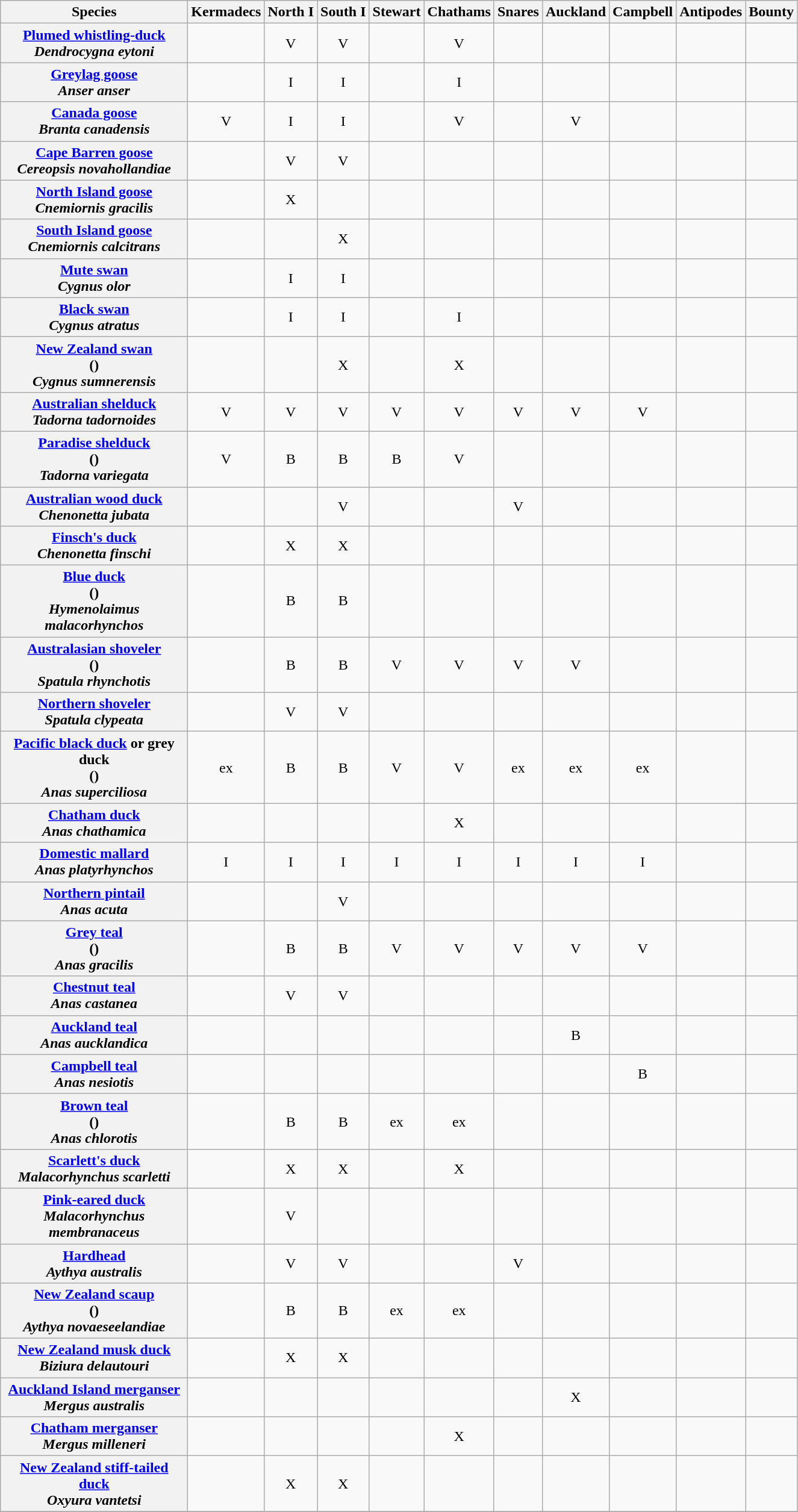<table class="wikitable" style="text-align:center">
<tr>
<th width="200">Species</th>
<th>Kermadecs</th>
<th>North I</th>
<th>South I</th>
<th>Stewart</th>
<th>Chathams</th>
<th>Snares</th>
<th>Auckland</th>
<th>Campbell</th>
<th>Antipodes</th>
<th>Bounty</th>
</tr>
<tr>
<th><a href='#'>Plumed whistling-duck</a><br><em>Dendrocygna eytoni</em></th>
<td></td>
<td>V</td>
<td>V</td>
<td></td>
<td>V</td>
<td></td>
<td></td>
<td></td>
<td></td>
<td></td>
</tr>
<tr>
<th><a href='#'>Greylag goose</a><br><em>Anser anser</em></th>
<td></td>
<td>I</td>
<td>I</td>
<td></td>
<td>I</td>
<td></td>
<td></td>
<td></td>
<td></td>
<td></td>
</tr>
<tr>
<th><a href='#'>Canada goose</a><br><em>Branta canadensis</em></th>
<td>V</td>
<td>I</td>
<td>I</td>
<td></td>
<td>V</td>
<td></td>
<td>V</td>
<td></td>
<td></td>
<td></td>
</tr>
<tr>
<th><a href='#'>Cape Barren goose</a><br><em>Cereopsis novahollandiae</em></th>
<td></td>
<td>V</td>
<td>V</td>
<td></td>
<td></td>
<td></td>
<td></td>
<td></td>
<td></td>
<td></td>
</tr>
<tr>
<th><a href='#'>North Island goose</a><br><em>Cnemiornis gracilis</em></th>
<td></td>
<td>X</td>
<td></td>
<td></td>
<td></td>
<td></td>
<td></td>
<td></td>
<td></td>
<td></td>
</tr>
<tr>
<th><a href='#'>South Island goose</a><br><em>Cnemiornis calcitrans</em></th>
<td></td>
<td></td>
<td>X</td>
<td></td>
<td></td>
<td></td>
<td></td>
<td></td>
<td></td>
<td></td>
</tr>
<tr>
<th><a href='#'>Mute swan</a><br><em>Cygnus olor</em></th>
<td></td>
<td>I</td>
<td>I</td>
<td></td>
<td></td>
<td></td>
<td></td>
<td></td>
<td></td>
<td></td>
</tr>
<tr>
<th><a href='#'>Black swan</a><br><em>Cygnus atratus</em></th>
<td></td>
<td>I</td>
<td>I</td>
<td></td>
<td>I</td>
<td></td>
<td></td>
<td></td>
<td></td>
<td></td>
</tr>
<tr>
<th><a href='#'>New Zealand swan</a><br>()<br><em>Cygnus sumnerensis</em></th>
<td></td>
<td></td>
<td>X</td>
<td></td>
<td>X</td>
<td></td>
<td></td>
<td></td>
<td></td>
<td></td>
</tr>
<tr>
<th><a href='#'>Australian shelduck</a><br><em>Tadorna tadornoides</em></th>
<td>V</td>
<td>V</td>
<td>V</td>
<td>V</td>
<td>V</td>
<td>V</td>
<td>V</td>
<td>V</td>
<td></td>
<td></td>
</tr>
<tr>
<th><a href='#'>Paradise shelduck</a><br>()<br><em>Tadorna variegata</em></th>
<td>V</td>
<td>B</td>
<td>B</td>
<td>B</td>
<td>V</td>
<td></td>
<td></td>
<td></td>
<td></td>
<td></td>
</tr>
<tr>
<th><a href='#'>Australian wood duck</a><br><em>Chenonetta jubata</em></th>
<td></td>
<td></td>
<td>V</td>
<td></td>
<td></td>
<td>V</td>
<td></td>
<td></td>
<td></td>
<td></td>
</tr>
<tr>
<th><a href='#'>Finsch's duck</a><br><em>Chenonetta finschi</em></th>
<td></td>
<td>X</td>
<td>X</td>
<td></td>
<td></td>
<td></td>
<td></td>
<td></td>
<td></td>
<td></td>
</tr>
<tr>
<th><a href='#'>Blue duck</a><br>()<br><em>Hymenolaimus malacorhynchos</em></th>
<td></td>
<td>B</td>
<td>B</td>
<td></td>
<td></td>
<td></td>
<td></td>
<td></td>
<td></td>
<td></td>
</tr>
<tr>
<th><a href='#'>Australasian shoveler</a><br>()<br><em>Spatula rhynchotis</em></th>
<td></td>
<td>B</td>
<td>B</td>
<td>V</td>
<td>V</td>
<td>V</td>
<td>V</td>
<td></td>
<td></td>
<td></td>
</tr>
<tr>
<th><a href='#'>Northern shoveler</a><br><em>Spatula clypeata</em></th>
<td></td>
<td>V</td>
<td>V</td>
<td></td>
<td></td>
<td></td>
<td></td>
<td></td>
<td></td>
<td></td>
</tr>
<tr>
<th><a href='#'>Pacific black duck</a> or grey duck<br>()<br><em>Anas superciliosa </em></th>
<td>ex</td>
<td>B</td>
<td>B</td>
<td>V</td>
<td>V</td>
<td>ex</td>
<td>ex</td>
<td>ex</td>
<td></td>
<td></td>
</tr>
<tr>
<th><a href='#'>Chatham duck</a><br><em>Anas chathamica</em></th>
<td></td>
<td></td>
<td></td>
<td></td>
<td>X</td>
<td></td>
<td></td>
<td></td>
<td></td>
<td></td>
</tr>
<tr>
<th><a href='#'>Domestic mallard</a><br><em>Anas platyrhynchos</em></th>
<td>I</td>
<td>I</td>
<td>I</td>
<td>I</td>
<td>I</td>
<td>I</td>
<td>I</td>
<td>I</td>
<td></td>
<td></td>
</tr>
<tr>
<th><a href='#'>Northern pintail</a><br><em>Anas acuta</em></th>
<td></td>
<td></td>
<td>V</td>
<td></td>
<td></td>
<td></td>
<td></td>
<td></td>
<td></td>
<td></td>
</tr>
<tr>
<th><a href='#'>Grey teal</a><br>()<br><em>Anas gracilis</em></th>
<td></td>
<td>B</td>
<td>B</td>
<td>V</td>
<td>V</td>
<td>V</td>
<td>V</td>
<td>V</td>
<td></td>
<td></td>
</tr>
<tr>
<th><a href='#'>Chestnut teal</a><br><em>Anas castanea</em></th>
<td></td>
<td>V</td>
<td>V</td>
<td></td>
<td></td>
<td></td>
<td></td>
<td></td>
<td></td>
<td></td>
</tr>
<tr>
<th><a href='#'>Auckland teal</a><br><em>Anas aucklandica</em></th>
<td></td>
<td></td>
<td></td>
<td></td>
<td></td>
<td></td>
<td>B</td>
<td></td>
<td></td>
<td></td>
</tr>
<tr>
<th><a href='#'>Campbell teal</a><br><em>Anas nesiotis</em></th>
<td></td>
<td></td>
<td></td>
<td></td>
<td></td>
<td></td>
<td></td>
<td>B</td>
<td></td>
<td></td>
</tr>
<tr>
<th><a href='#'>Brown teal</a><br>()<br><em>Anas chlorotis</em></th>
<td></td>
<td>B</td>
<td>B</td>
<td>ex</td>
<td>ex</td>
<td></td>
<td></td>
<td></td>
<td></td>
<td></td>
</tr>
<tr>
<th><a href='#'>Scarlett's duck</a><br><em>Malacorhynchus scarletti</em></th>
<td></td>
<td>X</td>
<td>X</td>
<td></td>
<td>X</td>
<td></td>
<td></td>
<td></td>
<td></td>
<td></td>
</tr>
<tr>
<th><a href='#'>Pink-eared duck</a><br><em>Malacorhynchus membranaceus</em></th>
<td></td>
<td>V</td>
<td></td>
<td></td>
<td></td>
<td></td>
<td></td>
<td></td>
<td></td>
<td></td>
</tr>
<tr>
<th><a href='#'>Hardhead</a><br><em>Aythya australis</em></th>
<td></td>
<td>V</td>
<td>V</td>
<td></td>
<td></td>
<td>V</td>
<td></td>
<td></td>
<td></td>
<td></td>
</tr>
<tr>
<th><a href='#'>New Zealand scaup</a><br>()<br><em>Aythya novaeseelandiae</em></th>
<td></td>
<td>B</td>
<td>B</td>
<td>ex</td>
<td>ex</td>
<td></td>
<td></td>
<td></td>
<td></td>
<td></td>
</tr>
<tr>
<th><a href='#'>New Zealand musk duck</a><br><em>Biziura delautouri</em></th>
<td></td>
<td>X</td>
<td>X</td>
<td></td>
<td></td>
<td></td>
<td></td>
<td></td>
<td></td>
<td></td>
</tr>
<tr>
<th><a href='#'>Auckland Island merganser</a><br><em>Mergus australis</em></th>
<td></td>
<td></td>
<td></td>
<td></td>
<td></td>
<td></td>
<td>X</td>
<td></td>
<td></td>
<td></td>
</tr>
<tr>
<th><a href='#'>Chatham merganser</a><br><em>Mergus milleneri</em></th>
<td></td>
<td></td>
<td></td>
<td></td>
<td>X</td>
<td></td>
<td></td>
<td></td>
<td></td>
<td></td>
</tr>
<tr>
<th><a href='#'>New Zealand stiff-tailed duck</a><br><em>Oxyura vantetsi</em></th>
<td></td>
<td>X</td>
<td>X</td>
<td></td>
<td></td>
<td></td>
<td></td>
<td></td>
<td></td>
<td></td>
</tr>
<tr>
</tr>
</table>
